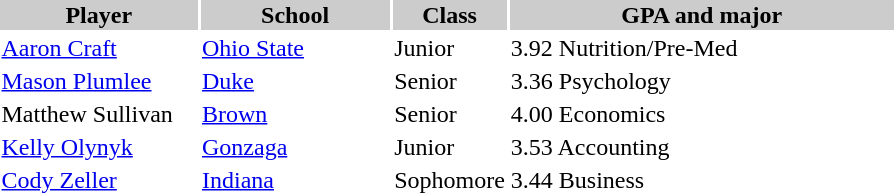<table style="width:600px" "border:'1' 'solid' 'gray' ">
<tr>
<th style="background:#ccc; width:23%;">Player</th>
<th style="background:#ccc; width:22%;">School</th>
<th style="background:#ccc; width:10%;">Class</th>
<th style="background:#ccc; width:45%;">GPA and major</th>
</tr>
<tr>
<td><a href='#'>Aaron Craft</a></td>
<td><a href='#'>Ohio State</a></td>
<td>Junior</td>
<td>3.92 Nutrition/Pre-Med</td>
</tr>
<tr>
<td><a href='#'>Mason Plumlee</a></td>
<td><a href='#'>Duke</a></td>
<td>Senior</td>
<td>3.36 Psychology</td>
</tr>
<tr>
<td>Matthew Sullivan</td>
<td><a href='#'>Brown</a></td>
<td>Senior</td>
<td>4.00 Economics</td>
</tr>
<tr>
<td><a href='#'>Kelly Olynyk</a></td>
<td><a href='#'>Gonzaga</a></td>
<td>Junior</td>
<td>3.53 Accounting</td>
</tr>
<tr>
<td><a href='#'>Cody Zeller</a></td>
<td><a href='#'>Indiana</a></td>
<td>Sophomore</td>
<td>3.44 Business</td>
</tr>
</table>
